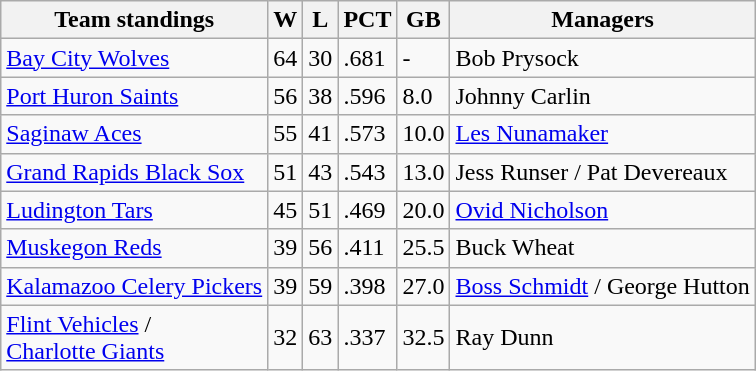<table class="wikitable">
<tr>
<th>Team standings</th>
<th>W</th>
<th>L</th>
<th>PCT</th>
<th>GB</th>
<th>Managers</th>
</tr>
<tr>
<td><a href='#'>Bay City Wolves</a></td>
<td>64</td>
<td>30</td>
<td>.681</td>
<td>-</td>
<td>Bob Prysock</td>
</tr>
<tr>
<td><a href='#'>Port Huron Saints</a></td>
<td>56</td>
<td>38</td>
<td>.596</td>
<td>8.0</td>
<td>Johnny Carlin</td>
</tr>
<tr>
<td><a href='#'>Saginaw Aces</a></td>
<td>55</td>
<td>41</td>
<td>.573</td>
<td>10.0</td>
<td><a href='#'>Les Nunamaker</a></td>
</tr>
<tr>
<td><a href='#'>Grand Rapids Black Sox</a></td>
<td>51</td>
<td>43</td>
<td>.543</td>
<td>13.0</td>
<td>Jess Runser / Pat Devereaux</td>
</tr>
<tr>
<td><a href='#'>Ludington Tars</a></td>
<td>45</td>
<td>51</td>
<td>.469</td>
<td>20.0</td>
<td><a href='#'>Ovid Nicholson</a></td>
</tr>
<tr>
<td><a href='#'>Muskegon Reds</a></td>
<td>39</td>
<td>56</td>
<td>.411</td>
<td>25.5</td>
<td>Buck Wheat</td>
</tr>
<tr>
<td><a href='#'>Kalamazoo Celery Pickers</a></td>
<td>39</td>
<td>59</td>
<td>.398</td>
<td>27.0</td>
<td><a href='#'>Boss Schmidt</a> / George Hutton</td>
</tr>
<tr>
<td><a href='#'>Flint Vehicles</a> /<br><a href='#'>Charlotte Giants</a></td>
<td>32</td>
<td>63</td>
<td>.337</td>
<td>32.5</td>
<td>Ray Dunn</td>
</tr>
</table>
